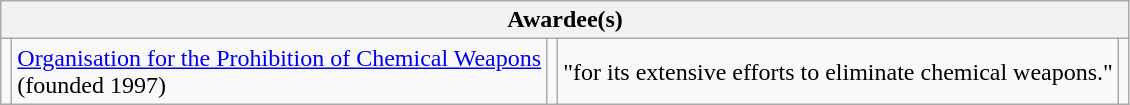<table class="wikitable">
<tr>
<th colspan="5">Awardee(s)</th>
</tr>
<tr>
<td></td>
<td><a href='#'>Organisation for the Prohibition of Chemical Weapons</a><br>(founded 1997)</td>
<td></td>
<td>"for its extensive efforts to eliminate chemical weapons."</td>
<td></td>
</tr>
</table>
